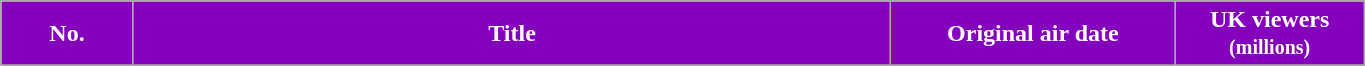<table class="wikitable plainrowheaders" style="width:72%;">
<tr>
<th scope="col" style="background:#8500BD; color:#fff;" width=7%>No.</th>
<th scope="col" style="background:#8500BD; color:#fff;" width=40%>Title</th>
<th scope="col" style="background:#8500BD; color:#fff;" width=15%>Original air date</th>
<th scope="col" style="background:#8500BD; color:#fff;" width=10%>UK viewers<br><small>(millions)</small></th>
</tr>
<tr>
</tr>
</table>
